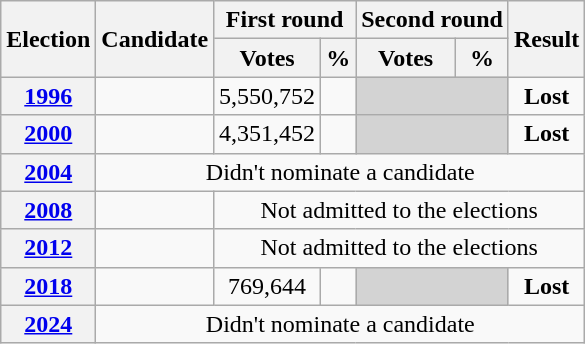<table class=wikitable style=text-align:center>
<tr>
<th rowspan="2"><strong>Election</strong></th>
<th rowspan="2">Candidate</th>
<th colspan="2" scope="col">First round</th>
<th colspan="2">Second round</th>
<th rowspan="2">Result</th>
</tr>
<tr>
<th><strong>Votes</strong></th>
<th><strong>%</strong></th>
<th><strong>Votes</strong></th>
<th><strong>%</strong></th>
</tr>
<tr>
<th><a href='#'>1996</a></th>
<td></td>
<td>5,550,752</td>
<td></td>
<td style="background:lightgrey;" colspan="2"></td>
<td><strong>Lost</strong> </td>
</tr>
<tr>
<th><a href='#'>2000</a></th>
<td></td>
<td>4,351,452</td>
<td></td>
<td style="background:lightgrey;" colspan="2"></td>
<td><strong>Lost</strong> </td>
</tr>
<tr>
<th><a href='#'>2004</a></th>
<td colspan=6>Didn't nominate a candidate</td>
</tr>
<tr>
<th><a href='#'>2008</a></th>
<td></td>
<td colspan=5>Not admitted to the elections</td>
</tr>
<tr>
<th><a href='#'>2012</a></th>
<td></td>
<td colspan=5>Not admitted to the elections</td>
</tr>
<tr>
<th><a href='#'>2018</a></th>
<td></td>
<td>769,644</td>
<td></td>
<td style="background:lightgrey;" colspan="2"></td>
<td><strong>Lost</strong> </td>
</tr>
<tr>
<th><a href='#'>2024</a></th>
<td colspan=6>Didn't nominate a candidate</td>
</tr>
</table>
